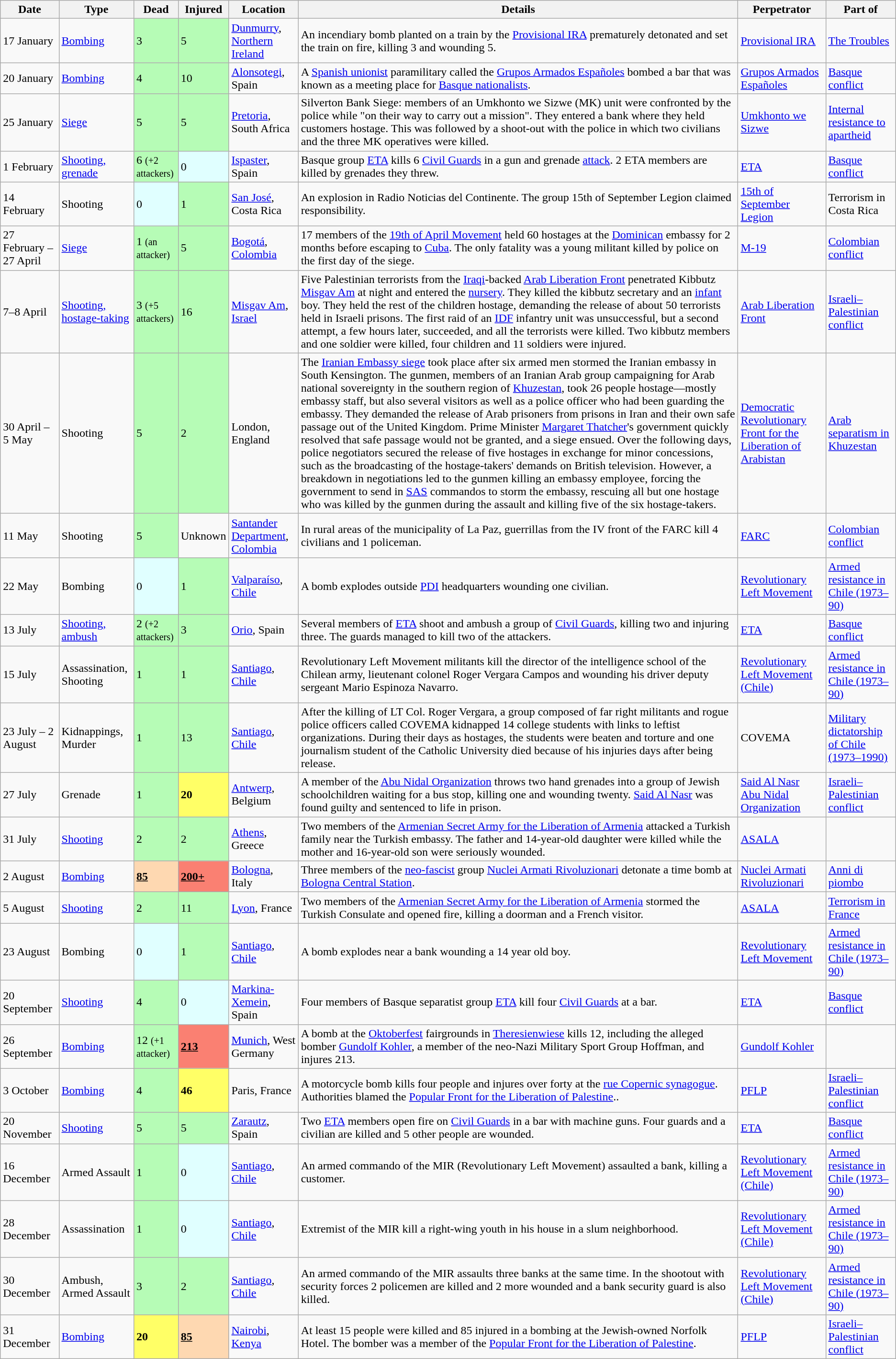<table class="wikitable sortable">
<tr>
<th>Date</th>
<th>Type</th>
<th data-sort-type="number">Dead</th>
<th data-sort-type="number">Injured</th>
<th>Location</th>
<th class="unsortable">Details</th>
<th>Perpetrator</th>
<th>Part of<br></th>
</tr>
<tr>
<td>17 January</td>
<td><a href='#'>Bombing</a></td>
<td style="background:#B6FCB6">3</td>
<td style="background:#B6FCB6">5</td>
<td><a href='#'>Dunmurry</a>, <a href='#'>Northern Ireland</a></td>
<td>An incendiary bomb planted on a train by the <a href='#'>Provisional IRA</a> prematurely detonated and set the train on fire, killing 3 and wounding 5.</td>
<td><a href='#'>Provisional IRA</a></td>
<td><a href='#'>The Troubles</a></td>
</tr>
<tr>
<td>20 January</td>
<td><a href='#'>Bombing</a></td>
<td style="background:#B6FCB6">4</td>
<td style="background:#B6FCB6">10</td>
<td><a href='#'>Alonsotegi</a>, Spain</td>
<td>A <a href='#'>Spanish unionist</a> paramilitary called the <a href='#'>Grupos Armados Españoles</a> bombed a bar that was known as a meeting place for <a href='#'>Basque nationalists</a>.</td>
<td><a href='#'>Grupos Armados Españoles</a></td>
<td><a href='#'>Basque conflict</a></td>
</tr>
<tr>
<td>25 January</td>
<td><a href='#'>Siege</a></td>
<td style="background:#B6FCB6">5</td>
<td style="background:#B6FCB6">5</td>
<td><a href='#'>Pretoria</a>, South Africa</td>
<td>Silverton Bank Siege: members of an Umkhonto we Sizwe (MK) unit were confronted by the police while "on their way to carry out a mission". They entered a bank where they held customers hostage. This was followed by a shoot-out with the police in which two civilians and the three MK operatives were killed.</td>
<td><a href='#'>Umkhonto we Sizwe</a></td>
<td><a href='#'>Internal resistance to apartheid</a></td>
</tr>
<tr>
<td>1 February</td>
<td><a href='#'>Shooting, grenade</a></td>
<td style="background:#B6FCB6">6 <small>(+2 attackers)</small></td>
<td style="background:#E0FFFF">0</td>
<td><a href='#'>Ispaster</a>, Spain</td>
<td>Basque group <a href='#'>ETA</a> kills 6 <a href='#'>Civil Guards</a> in a gun and grenade <a href='#'>attack</a>. 2 ETA members are killed by grenades they threw.</td>
<td><a href='#'>ETA</a></td>
<td><a href='#'>Basque conflict</a></td>
</tr>
<tr>
<td>14 February</td>
<td>Shooting</td>
<td style="background:#E0FFFF">0</td>
<td style="background:#B6FCB6">1</td>
<td><a href='#'>San José</a>, Costa Rica</td>
<td>An explosion in Radio Noticias del Continente. The group 15th of September Legion claimed responsibility.</td>
<td><a href='#'>15th of September Legion</a></td>
<td>Terrorism in Costa Rica</td>
</tr>
<tr>
<td>27 February – 27 April</td>
<td><a href='#'>Siege</a></td>
<td style="background:#B6FCB6">1 <small> (an attacker) </small></td>
<td style="background:#B6FCB6">5</td>
<td><a href='#'>Bogotá</a>, <a href='#'>Colombia</a></td>
<td>17 members of the <a href='#'>19th of April Movement</a> held 60 hostages at the <a href='#'>Dominican</a> embassy for 2 months before escaping to <a href='#'>Cuba</a>. The only fatality was a young militant killed by police on the first day of the siege.</td>
<td><a href='#'>M-19</a></td>
<td><a href='#'>Colombian conflict</a></td>
</tr>
<tr>
<td>7–8 April</td>
<td><a href='#'>Shooting, hostage-taking</a></td>
<td style="background:#B6FCB6">3 <small>(+5 attackers)</small></td>
<td style="background:#B6FCB6">16</td>
<td><a href='#'>Misgav Am</a>, <a href='#'>Israel</a></td>
<td>Five Palestinian terrorists from the <a href='#'>Iraqi</a>-backed <a href='#'>Arab Liberation Front</a> penetrated Kibbutz <a href='#'>Misgav Am</a> at night and entered the <a href='#'>nursery</a>. They killed the kibbutz secretary and an <a href='#'>infant</a> boy. They held the rest of the children hostage, demanding the release of about 50 terrorists held in Israeli prisons. The first raid of an <a href='#'>IDF</a> infantry unit was unsuccessful, but a second attempt, a few hours later, succeeded, and all the terrorists were killed. Two kibbutz members and one soldier were killed, four children and 11 soldiers were injured.</td>
<td><a href='#'>Arab Liberation Front</a></td>
<td><a href='#'>Israeli–Palestinian conflict</a></td>
</tr>
<tr>
<td>30 April – 5 May</td>
<td>Shooting</td>
<td style="background:#B6FCB6">5</td>
<td style="background:#B6FCB6">2</td>
<td>London, England</td>
<td>The <a href='#'>Iranian Embassy siege</a> took place after six armed men stormed the Iranian embassy in South Kensington. The gunmen, members of an Iranian Arab group campaigning for Arab national sovereignty in the southern region of <a href='#'>Khuzestan</a>, took 26 people hostage—mostly embassy staff, but also several visitors as well as a police officer who had been guarding the embassy. They demanded the release of Arab prisoners from prisons in Iran and their own safe passage out of the United Kingdom. Prime Minister <a href='#'>Margaret Thatcher</a>'s government quickly resolved that safe passage would not be granted, and a siege ensued. Over the following days, police negotiators secured the release of five hostages in exchange for minor concessions, such as the broadcasting of the hostage-takers' demands on British television. However, a breakdown in negotiations led to the gunmen killing an embassy employee, forcing the government to send in <a href='#'>SAS</a> commandos to storm the embassy, rescuing all but one hostage who was killed by the gunmen during the assault and killing five of the six hostage-takers.</td>
<td><a href='#'>Democratic Revolutionary Front for the Liberation of Arabistan</a></td>
<td><a href='#'>Arab separatism in Khuzestan</a></td>
</tr>
<tr>
<td>11 May</td>
<td>Shooting</td>
<td style="background:#B6FCB6">5</td>
<td>Unknown</td>
<td><a href='#'>Santander Department</a>, <a href='#'>Colombia</a></td>
<td>In rural areas of the municipality of La Paz, guerrillas from the IV front of the FARC kill 4 civilians and 1 policeman.</td>
<td><a href='#'>FARC</a></td>
<td><a href='#'>Colombian conflict</a></td>
</tr>
<tr>
<td>22 May</td>
<td>Bombing</td>
<td style="background:#E0FFFF">0</td>
<td style="background:#B6FCB6">1</td>
<td><a href='#'>Valparaíso</a>, <a href='#'>Chile</a></td>
<td>A bomb explodes outside <a href='#'>PDI</a> headquarters wounding one civilian.</td>
<td><a href='#'>Revolutionary Left Movement</a></td>
<td><a href='#'>Armed resistance in Chile (1973–90)</a></td>
</tr>
<tr>
<td>13 July</td>
<td><a href='#'>Shooting, ambush</a></td>
<td style="background:#B6FCB6">2 <small> (+2 attackers) </small></td>
<td style="background:#B6FCB6">3</td>
<td><a href='#'>Orio</a>, Spain</td>
<td>Several members of <a href='#'>ETA</a> shoot and ambush a group of <a href='#'>Civil Guards</a>, killing two and injuring three. The guards managed to kill two of the attackers.</td>
<td><a href='#'>ETA</a></td>
<td><a href='#'>Basque conflict</a></td>
</tr>
<tr>
<td>15 July</td>
<td>Assassination, Shooting</td>
<td style="background:#B6FCB6">1</td>
<td style="background:#B6FCB6">1</td>
<td><a href='#'>Santiago</a>, <a href='#'>Chile</a></td>
<td>Revolutionary Left Movement militants kill the director of the intelligence school of the Chilean army, lieutenant colonel Roger Vergara Campos and wounding his driver deputy sergeant Mario Espinoza Navarro.</td>
<td><a href='#'>Revolutionary Left Movement (Chile)</a></td>
<td><a href='#'>Armed resistance in Chile (1973–90)</a></td>
</tr>
<tr>
<td>23 July – 2 August</td>
<td>Kidnappings, Murder</td>
<td style="background:#B6FCB6">1</td>
<td style="background:#B6FCB6">13</td>
<td><a href='#'>Santiago</a>, <a href='#'>Chile</a></td>
<td>After the killing of LT Col. Roger Vergara, a group composed of far right militants and rogue police officers called COVEMA kidnapped 14 college students with links to leftist organizations. During their days as hostages, the students were beaten and torture and one journalism student of the Catholic University died because of his injuries days after being release.</td>
<td>COVEMA</td>
<td><a href='#'>Military dictatorship of Chile (1973–1990)</a></td>
</tr>
<tr>
<td>27 July</td>
<td>Grenade</td>
<td style="background:#B6FCB6">1</td>
<td style="background:#FFFF66"><strong>20</strong></td>
<td><a href='#'>Antwerp</a>, Belgium</td>
<td>A member of the <a href='#'>Abu Nidal Organization</a> throws two hand grenades into a group of Jewish schoolchildren waiting for a bus stop, killing one and wounding twenty. <a href='#'>Said Al Nasr</a> was found guilty and sentenced to life in prison.</td>
<td><a href='#'>Said Al Nasr</a> <br> <a href='#'>Abu Nidal Organization</a></td>
<td><a href='#'>Israeli–Palestinian conflict</a></td>
</tr>
<tr>
<td>31 July</td>
<td><a href='#'>Shooting</a></td>
<td style="background:#B6FCB6">2</td>
<td style="background:#B6FCB6">2</td>
<td><a href='#'>Athens</a>, Greece</td>
<td>Two members of the <a href='#'>Armenian Secret Army for the Liberation of Armenia</a> attacked a Turkish family near the Turkish embassy. The father and 14-year-old daughter were killed while the mother and 16-year-old son were seriously wounded.</td>
<td><a href='#'>ASALA</a></td>
<td></td>
</tr>
<tr>
<td>2 August</td>
<td><a href='#'>Bombing</a></td>
<td style="background:#FED8B1"><u><strong>85</strong></u></td>
<td style="background:#FA8072"><u><strong>200+</strong></u></td>
<td><a href='#'>Bologna</a>, Italy</td>
<td>Three members of the <a href='#'>neo-fascist</a> group <a href='#'>Nuclei Armati Rivoluzionari</a> detonate a time bomb at <a href='#'>Bologna Central Station</a>.</td>
<td><a href='#'>Nuclei Armati Rivoluzionari</a></td>
<td><a href='#'>Anni di piombo</a></td>
</tr>
<tr>
<td>5 August</td>
<td><a href='#'>Shooting</a></td>
<td style="background:#B6FCB6">2</td>
<td style="background:#B6FCB6">11</td>
<td><a href='#'>Lyon</a>, France</td>
<td>Two members of the <a href='#'>Armenian Secret Army for the Liberation of Armenia</a> stormed the Turkish Consulate and opened fire, killing a doorman and a French visitor.</td>
<td><a href='#'>ASALA</a></td>
<td><a href='#'>Terrorism in France</a></td>
</tr>
<tr>
<td>23 August</td>
<td>Bombing</td>
<td style="background:#E0FFFF">0</td>
<td style="background:#B6FCB6">1</td>
<td><a href='#'>Santiago</a>, <a href='#'>Chile</a></td>
<td>A bomb explodes near a bank wounding a 14 year old boy.</td>
<td><a href='#'>Revolutionary Left Movement</a></td>
<td><a href='#'>Armed resistance in Chile (1973–90)</a></td>
</tr>
<tr>
<td>20 September</td>
<td><a href='#'>Shooting</a></td>
<td style="background:#B6FCB6">4</td>
<td style="background:#E0FFFF">0</td>
<td><a href='#'>Markina-Xemein</a>, Spain</td>
<td>Four members of Basque separatist group <a href='#'>ETA</a> kill four <a href='#'>Civil Guards</a> at a bar.</td>
<td><a href='#'>ETA</a></td>
<td><a href='#'>Basque conflict</a></td>
</tr>
<tr>
<td>26 September</td>
<td><a href='#'>Bombing</a></td>
<td style="background:#B6FCB6">12 <small>(+1 attacker)</small></td>
<td style="background:#FA8072"><u><strong>213</strong></u></td>
<td><a href='#'>Munich</a>, West Germany</td>
<td>A bomb at the <a href='#'>Oktoberfest</a> fairgrounds in <a href='#'>Theresienwiese</a> kills 12, including the alleged bomber <a href='#'>Gundolf Kohler</a>, a member of the neo-Nazi Military Sport Group Hoffman, and injures 213.</td>
<td><a href='#'>Gundolf Kohler</a></td>
<td></td>
</tr>
<tr>
<td>3 October</td>
<td><a href='#'>Bombing</a></td>
<td style="background:#B6FCB6">4</td>
<td style="background:#FFFF66"><strong>46</strong></td>
<td>Paris, France</td>
<td>A motorcycle bomb kills four people and injures over forty at the <a href='#'>rue Copernic synagogue</a>. Authorities blamed the <a href='#'>Popular Front for the Liberation of Palestine</a>..</td>
<td><a href='#'>PFLP</a></td>
<td><a href='#'>Israeli–Palestinian conflict</a></td>
</tr>
<tr>
<td>20 November</td>
<td><a href='#'>Shooting</a></td>
<td style="background:#B6FCB6">5</td>
<td style="background:#B6FCB6">5</td>
<td><a href='#'>Zarautz</a>, Spain</td>
<td>Two <a href='#'>ETA</a> members open fire on <a href='#'>Civil Guards</a> in a bar with machine guns. Four guards and a civilian are killed and 5 other people are wounded.</td>
<td><a href='#'>ETA</a></td>
<td><a href='#'>Basque conflict</a></td>
</tr>
<tr>
<td>16 December</td>
<td>Armed Assault</td>
<td style="background:#B6FCB6">1</td>
<td style="background:#E0FFFF">0</td>
<td><a href='#'>Santiago</a>, <a href='#'>Chile</a></td>
<td>An armed commando of the MIR (Revolutionary Left Movement) assaulted a bank, killing a customer.</td>
<td><a href='#'>Revolutionary Left Movement (Chile)</a></td>
<td><a href='#'>Armed resistance in Chile (1973–90)</a></td>
</tr>
<tr>
<td>28 December</td>
<td>Assassination</td>
<td style="background:#B6FCB6">1</td>
<td style="background:#E0FFFF">0</td>
<td><a href='#'>Santiago</a>, <a href='#'>Chile</a></td>
<td>Extremist of the MIR kill a right-wing youth in his house in a slum neighborhood.</td>
<td><a href='#'>Revolutionary Left Movement (Chile)</a></td>
<td><a href='#'>Armed resistance in Chile (1973–90)</a></td>
</tr>
<tr>
<td>30 December</td>
<td>Ambush, Armed Assault</td>
<td style="background:#B6FCB6">3</td>
<td style="background:#B6FCB6">2</td>
<td><a href='#'>Santiago</a>, <a href='#'>Chile</a></td>
<td>An armed commando of the MIR assaults three banks at the same time. In the shootout with security forces 2 policemen are killed and 2 more wounded and a bank security guard is also killed.</td>
<td><a href='#'>Revolutionary Left Movement (Chile)</a></td>
<td><a href='#'>Armed resistance in Chile (1973–90)</a></td>
</tr>
<tr>
<td>31 December</td>
<td><a href='#'>Bombing</a></td>
<td style="background:#FFFF66"><strong>20</strong></td>
<td style="background:#FED8B1"><u><strong>85</strong></u></td>
<td><a href='#'>Nairobi</a>, <a href='#'>Kenya</a></td>
<td>At least 15 people were killed and 85 injured in a bombing at the Jewish-owned Norfolk Hotel. The bomber was a member of the <a href='#'>Popular Front for the Liberation of Palestine</a>.</td>
<td><a href='#'>PFLP</a></td>
<td><a href='#'>Israeli–Palestinian conflict</a></td>
</tr>
</table>
